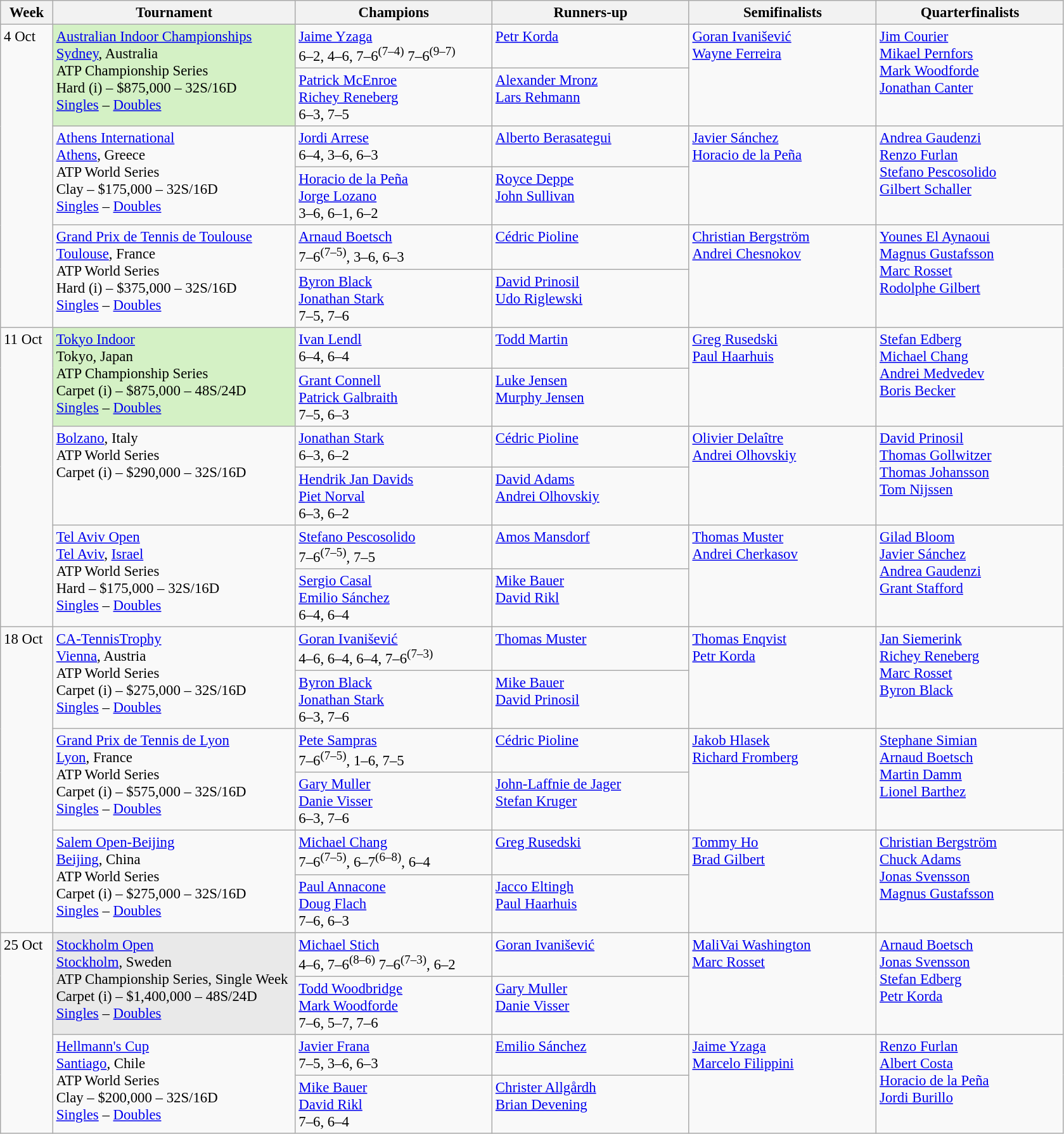<table class=wikitable style=font-size:95%>
<tr>
<th style="width:48px;">Week</th>
<th style="width:248px;">Tournament</th>
<th style="width:200px;">Champions</th>
<th style="width:200px;">Runners-up</th>
<th style="width:190px;">Semifinalists</th>
<th style="width:190px;">Quarterfinalists</th>
</tr>
<tr valign=top>
<td rowspan=6>4 Oct</td>
<td rowspan=2 bgcolor="#D4F1C5"><a href='#'>Australian Indoor Championships</a> <br> <a href='#'>Sydney</a>, Australia<br>ATP Championship Series<br>Hard (i) – $875,000 – 32S/16D <br> <a href='#'>Singles</a> – <a href='#'>Doubles</a></td>
<td> <a href='#'>Jaime Yzaga</a><br> 6–2, 4–6, 7–6<sup>(7–4)</sup> 7–6<sup>(9–7)</sup></td>
<td> <a href='#'>Petr Korda</a></td>
<td rowspan=2> <a href='#'>Goran Ivanišević</a><br> <a href='#'>Wayne Ferreira</a></td>
<td rowspan=2> <a href='#'>Jim Courier</a><br> <a href='#'>Mikael Pernfors</a><br> <a href='#'>Mark Woodforde</a><br> <a href='#'>Jonathan Canter</a></td>
</tr>
<tr valign=top>
<td> <a href='#'>Patrick McEnroe</a> <br>  <a href='#'>Richey Reneberg</a><br> 6–3, 7–5</td>
<td> <a href='#'>Alexander Mronz</a> <br>  <a href='#'>Lars Rehmann</a></td>
</tr>
<tr valign=top>
<td rowspan=2><a href='#'>Athens International</a> <br> <a href='#'>Athens</a>, Greece<br>ATP World Series<br>Clay – $175,000 – 32S/16D <br> <a href='#'>Singles</a> – <a href='#'>Doubles</a></td>
<td> <a href='#'>Jordi Arrese</a><br> 6–4, 3–6, 6–3</td>
<td> <a href='#'>Alberto Berasategui</a></td>
<td rowspan=2> <a href='#'>Javier Sánchez</a><br> <a href='#'>Horacio de la Peña</a></td>
<td rowspan=2> <a href='#'>Andrea Gaudenzi</a><br> <a href='#'>Renzo Furlan</a><br> <a href='#'>Stefano Pescosolido</a><br> <a href='#'>Gilbert Schaller</a></td>
</tr>
<tr valign=top>
<td> <a href='#'>Horacio de la Peña</a> <br>  <a href='#'>Jorge Lozano</a><br> 3–6, 6–1, 6–2</td>
<td> <a href='#'>Royce Deppe</a> <br>  <a href='#'>John Sullivan</a></td>
</tr>
<tr valign=top>
<td rowspan=2><a href='#'>Grand Prix de Tennis de Toulouse</a> <br> <a href='#'>Toulouse</a>, France<br>ATP World Series<br>Hard (i) – $375,000 – 32S/16D <br> <a href='#'>Singles</a> – <a href='#'>Doubles</a></td>
<td> <a href='#'>Arnaud Boetsch</a><br> 7–6<sup>(7–5)</sup>, 3–6, 6–3</td>
<td> <a href='#'>Cédric Pioline</a></td>
<td rowspan=2> <a href='#'>Christian Bergström</a><br> <a href='#'>Andrei Chesnokov</a></td>
<td rowspan=2> <a href='#'>Younes El Aynaoui</a><br> <a href='#'>Magnus Gustafsson</a><br> <a href='#'>Marc Rosset</a><br> <a href='#'>Rodolphe Gilbert</a></td>
</tr>
<tr valign=top>
<td> <a href='#'>Byron Black</a> <br>  <a href='#'>Jonathan Stark</a><br> 7–5, 7–6</td>
<td> <a href='#'>David Prinosil</a> <br>  <a href='#'>Udo Riglewski</a></td>
</tr>
<tr valign=top>
<td rowspan=6>11 Oct</td>
<td rowspan=2 bgcolor="#D4F1C5"><a href='#'>Tokyo Indoor</a> <br> Tokyo, Japan<br>ATP Championship Series<br>Carpet (i) – $875,000 – 48S/24D <br> <a href='#'>Singles</a> – <a href='#'>Doubles</a></td>
<td> <a href='#'>Ivan Lendl</a><br> 6–4, 6–4</td>
<td> <a href='#'>Todd Martin</a></td>
<td rowspan=2> <a href='#'>Greg Rusedski</a><br> <a href='#'>Paul Haarhuis</a></td>
<td rowspan=2> <a href='#'>Stefan Edberg</a><br> <a href='#'>Michael Chang</a><br> <a href='#'>Andrei Medvedev</a><br> <a href='#'>Boris Becker</a></td>
</tr>
<tr valign=top>
<td> <a href='#'>Grant Connell</a> <br>  <a href='#'>Patrick Galbraith</a><br> 7–5, 6–3</td>
<td> <a href='#'>Luke Jensen</a> <br>  <a href='#'>Murphy Jensen</a></td>
</tr>
<tr valign=top>
<td rowspan=2><a href='#'>Bolzano</a>, Italy<br>ATP World Series<br>Carpet (i) – $290,000 – 32S/16D</td>
<td> <a href='#'>Jonathan Stark</a><br> 6–3, 6–2</td>
<td> <a href='#'>Cédric Pioline</a></td>
<td rowspan=2> <a href='#'>Olivier Delaître</a><br> <a href='#'>Andrei Olhovskiy</a></td>
<td rowspan=2> <a href='#'>David Prinosil</a><br> <a href='#'>Thomas Gollwitzer</a><br> <a href='#'>Thomas Johansson</a><br> <a href='#'>Tom Nijssen</a></td>
</tr>
<tr valign=top>
<td> <a href='#'>Hendrik Jan Davids</a> <br>  <a href='#'>Piet Norval</a><br> 6–3, 6–2</td>
<td> <a href='#'>David Adams</a> <br>  <a href='#'>Andrei Olhovskiy</a></td>
</tr>
<tr valign=top>
<td rowspan=2><a href='#'>Tel Aviv Open</a> <br> <a href='#'>Tel Aviv</a>, <a href='#'>Israel</a><br>ATP World Series<br>Hard – $175,000 – 32S/16D <br> <a href='#'>Singles</a> – <a href='#'>Doubles</a></td>
<td> <a href='#'>Stefano Pescosolido</a><br> 7–6<sup>(7–5)</sup>, 7–5</td>
<td> <a href='#'>Amos Mansdorf</a></td>
<td rowspan=2> <a href='#'>Thomas Muster</a><br> <a href='#'>Andrei Cherkasov</a></td>
<td rowspan=2> <a href='#'>Gilad Bloom</a><br> <a href='#'>Javier Sánchez</a><br> <a href='#'>Andrea Gaudenzi</a><br> <a href='#'>Grant Stafford</a></td>
</tr>
<tr valign=top>
<td> <a href='#'>Sergio Casal</a> <br>  <a href='#'>Emilio Sánchez</a><br> 6–4, 6–4</td>
<td> <a href='#'>Mike Bauer</a> <br>  <a href='#'>David Rikl</a></td>
</tr>
<tr valign=top>
<td rowspan=6>18 Oct</td>
<td rowspan=2><a href='#'>CA-TennisTrophy</a> <br> <a href='#'>Vienna</a>, Austria<br>ATP World Series<br>Carpet (i) – $275,000 – 32S/16D <br> <a href='#'>Singles</a> – <a href='#'>Doubles</a></td>
<td> <a href='#'>Goran Ivanišević</a><br> 4–6, 6–4, 6–4, 7–6<sup>(7–3)</sup></td>
<td> <a href='#'>Thomas Muster</a></td>
<td rowspan=2> <a href='#'>Thomas Enqvist</a><br> <a href='#'>Petr Korda</a></td>
<td rowspan=2> <a href='#'>Jan Siemerink</a><br> <a href='#'>Richey Reneberg</a><br> <a href='#'>Marc Rosset</a><br> <a href='#'>Byron Black</a></td>
</tr>
<tr valign=top>
<td> <a href='#'>Byron Black</a> <br>  <a href='#'>Jonathan Stark</a><br> 6–3, 7–6</td>
<td> <a href='#'>Mike Bauer</a> <br>  <a href='#'>David Prinosil</a></td>
</tr>
<tr valign=top>
<td rowspan=2><a href='#'>Grand Prix de Tennis de Lyon</a> <br> <a href='#'>Lyon</a>, France<br>ATP World Series<br>Carpet (i) – $575,000 – 32S/16D <br> <a href='#'>Singles</a> – <a href='#'>Doubles</a></td>
<td> <a href='#'>Pete Sampras</a><br> 7–6<sup>(7–5)</sup>, 1–6, 7–5</td>
<td> <a href='#'>Cédric Pioline</a></td>
<td rowspan=2> <a href='#'>Jakob Hlasek</a><br> <a href='#'>Richard Fromberg</a></td>
<td rowspan=2> <a href='#'>Stephane Simian</a><br> <a href='#'>Arnaud Boetsch</a><br> <a href='#'>Martin Damm</a><br> <a href='#'>Lionel Barthez</a></td>
</tr>
<tr valign=top>
<td> <a href='#'>Gary Muller</a> <br>  <a href='#'>Danie Visser</a><br> 6–3, 7–6</td>
<td> <a href='#'>John-Laffnie de Jager</a> <br>  <a href='#'>Stefan Kruger</a></td>
</tr>
<tr valign=top>
<td rowspan=2><a href='#'>Salem Open-Beijing</a> <br> <a href='#'>Beijing</a>, China<br>ATP World Series<br>Carpet (i) – $275,000 – 32S/16D <br> <a href='#'>Singles</a> – <a href='#'>Doubles</a></td>
<td> <a href='#'>Michael Chang</a><br> 7–6<sup>(7–5)</sup>, 6–7<sup>(6–8)</sup>, 6–4</td>
<td> <a href='#'>Greg Rusedski</a></td>
<td rowspan=2> <a href='#'>Tommy Ho</a><br> <a href='#'>Brad Gilbert</a></td>
<td rowspan=2> <a href='#'>Christian Bergström</a><br> <a href='#'>Chuck Adams</a><br> <a href='#'>Jonas Svensson</a><br> <a href='#'>Magnus Gustafsson</a></td>
</tr>
<tr valign=top>
<td> <a href='#'>Paul Annacone</a> <br>  <a href='#'>Doug Flach</a><br> 7–6, 6–3</td>
<td> <a href='#'>Jacco Eltingh</a> <br>  <a href='#'>Paul Haarhuis</a></td>
</tr>
<tr valign=top>
<td rowspan=4>25 Oct</td>
<td rowspan=2 bgcolor="E9E9E9"><a href='#'>Stockholm Open</a><br><a href='#'>Stockholm</a>, Sweden<br>ATP Championship Series, Single Week<br>Carpet (i) – $1,400,000 – 48S/24D <br> <a href='#'>Singles</a> – <a href='#'>Doubles</a></td>
<td> <a href='#'>Michael Stich</a><br> 4–6, 7–6<sup>(8–6)</sup> 7–6<sup>(7–3)</sup>, 6–2</td>
<td> <a href='#'>Goran Ivanišević</a></td>
<td rowspan=2> <a href='#'>MaliVai Washington</a><br> <a href='#'>Marc Rosset</a></td>
<td rowspan=2> <a href='#'>Arnaud Boetsch</a><br> <a href='#'>Jonas Svensson</a><br> <a href='#'>Stefan Edberg</a><br> <a href='#'>Petr Korda</a></td>
</tr>
<tr valign=top>
<td> <a href='#'>Todd Woodbridge</a> <br>  <a href='#'>Mark Woodforde</a><br> 7–6, 5–7, 7–6</td>
<td> <a href='#'>Gary Muller</a> <br>  <a href='#'>Danie Visser</a></td>
</tr>
<tr valign=top>
<td rowspan=2><a href='#'>Hellmann's Cup</a> <br> <a href='#'>Santiago</a>, Chile<br>ATP World Series<br>Clay – $200,000 – 32S/16D <br> <a href='#'>Singles</a> – <a href='#'>Doubles</a></td>
<td> <a href='#'>Javier Frana</a><br> 7–5, 3–6, 6–3</td>
<td> <a href='#'>Emilio Sánchez</a></td>
<td rowspan=2> <a href='#'>Jaime Yzaga</a><br> <a href='#'>Marcelo Filippini</a></td>
<td rowspan=2> <a href='#'>Renzo Furlan</a><br> <a href='#'>Albert Costa</a><br> <a href='#'>Horacio de la Peña</a><br> <a href='#'>Jordi Burillo</a></td>
</tr>
<tr valign=top>
<td> <a href='#'>Mike Bauer</a> <br>  <a href='#'>David Rikl</a><br> 7–6, 6–4</td>
<td> <a href='#'>Christer Allgårdh</a> <br>  <a href='#'>Brian Devening</a></td>
</tr>
</table>
